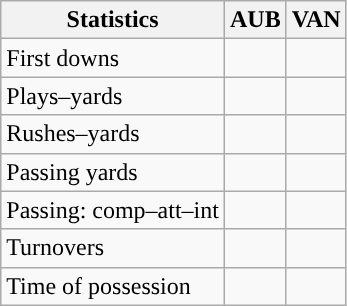<table class="wikitable" style="float:left">
<tr>
<th>Statistics</th>
<th>AUB</th>
<th>VAN</th>
</tr>
<tr>
<td>First downs</td>
<td></td>
<td></td>
</tr>
<tr>
<td>Plays–yards</td>
<td></td>
<td></td>
</tr>
<tr>
<td>Rushes–yards</td>
<td></td>
<td></td>
</tr>
<tr>
<td>Passing yards</td>
<td></td>
<td></td>
</tr>
<tr>
<td>Passing: comp–att–int</td>
<td></td>
<td></td>
</tr>
<tr>
<td>Turnovers</td>
<td></td>
<td></td>
</tr>
<tr>
<td>Time of possession</td>
<td></td>
<td></td>
</tr>
</table>
